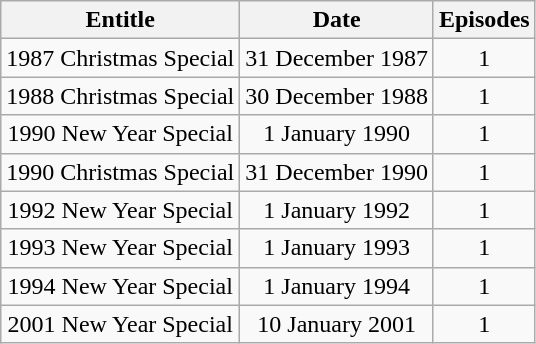<table class="wikitable" style="text-align:center;">
<tr>
<th>Entitle</th>
<th>Date</th>
<th>Episodes</th>
</tr>
<tr>
<td>1987 Christmas Special</td>
<td>31 December 1987</td>
<td>1</td>
</tr>
<tr>
<td>1988 Christmas Special</td>
<td>30 December 1988</td>
<td>1</td>
</tr>
<tr>
<td>1990 New Year Special</td>
<td>1 January 1990</td>
<td>1</td>
</tr>
<tr>
<td>1990 Christmas Special</td>
<td>31 December 1990</td>
<td>1</td>
</tr>
<tr>
<td>1992 New Year Special</td>
<td>1 January 1992</td>
<td>1</td>
</tr>
<tr>
<td>1993 New Year Special</td>
<td>1 January 1993</td>
<td>1</td>
</tr>
<tr>
<td>1994 New Year Special</td>
<td>1 January 1994</td>
<td>1</td>
</tr>
<tr>
<td>2001 New Year Special</td>
<td>10 January 2001</td>
<td>1</td>
</tr>
</table>
